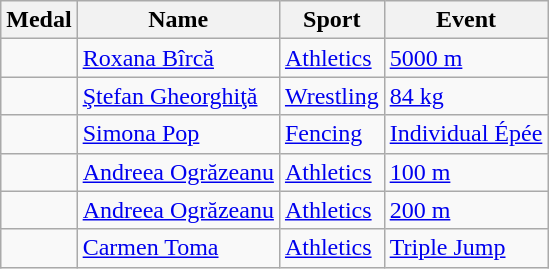<table class="wikitable sortable" style="font-size:100%">
<tr>
<th>Medal</th>
<th>Name</th>
<th>Sport</th>
<th>Event</th>
</tr>
<tr>
<td></td>
<td><a href='#'>Roxana Bîrcă</a></td>
<td><a href='#'>Athletics</a></td>
<td><a href='#'>5000 m</a></td>
</tr>
<tr>
<td></td>
<td><a href='#'>Ştefan Gheorghiţă</a></td>
<td><a href='#'>Wrestling</a></td>
<td><a href='#'>84 kg</a></td>
</tr>
<tr>
<td></td>
<td><a href='#'>Simona Pop</a></td>
<td><a href='#'>Fencing</a></td>
<td><a href='#'>Individual Épée</a></td>
</tr>
<tr>
<td></td>
<td><a href='#'>Andreea Ogrăzeanu</a></td>
<td><a href='#'>Athletics</a></td>
<td><a href='#'>100 m</a></td>
</tr>
<tr>
<td></td>
<td><a href='#'>Andreea Ogrăzeanu</a></td>
<td><a href='#'>Athletics</a></td>
<td><a href='#'>200 m</a></td>
</tr>
<tr>
<td></td>
<td><a href='#'>Carmen Toma</a></td>
<td><a href='#'>Athletics</a></td>
<td><a href='#'>Triple Jump</a></td>
</tr>
</table>
